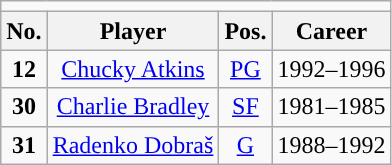<table class="wikitable sortable" style="text-align:center;">
<tr>
<td colspan=4 style="text-align:center;"></td>
</tr>
<tr>
<th style="text-align:center;">No.</th>
<th style="text-align:center;">Player</th>
<th style="text-align:center;">Pos.</th>
<th style="text-align:center;">Career</th>
</tr>
<tr>
<td><strong>12</strong></td>
<td><a href='#'>Chucky Atkins</a></td>
<td><a href='#'>PG</a></td>
<td>1992–1996</td>
</tr>
<tr>
<td><strong>30</strong></td>
<td><a href='#'>Charlie Bradley</a></td>
<td><a href='#'>SF</a></td>
<td>1981–1985</td>
</tr>
<tr>
<td><strong>31</strong></td>
<td><a href='#'>Radenko Dobraš</a></td>
<td><a href='#'>G</a></td>
<td>1988–1992</td>
</tr>
</table>
